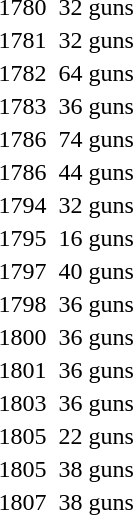<table>
<tr>
<td>1780</td>
<td></td>
<td>32 guns</td>
</tr>
<tr>
<td>1781</td>
<td></td>
<td>32 guns</td>
</tr>
<tr>
<td>1782</td>
<td></td>
<td>64 guns</td>
</tr>
<tr>
<td>1783</td>
<td></td>
<td>36 guns</td>
</tr>
<tr>
<td>1786</td>
<td></td>
<td>74 guns</td>
</tr>
<tr>
<td>1786</td>
<td></td>
<td>44 guns</td>
</tr>
<tr>
<td>1794</td>
<td></td>
<td>32 guns</td>
</tr>
<tr>
<td>1795</td>
<td></td>
<td>16 guns</td>
</tr>
<tr>
<td>1797</td>
<td></td>
<td>40 guns</td>
</tr>
<tr>
<td>1798</td>
<td></td>
<td>36 guns</td>
</tr>
<tr>
<td>1800</td>
<td></td>
<td>36 guns</td>
</tr>
<tr>
<td>1801</td>
<td></td>
<td>36 guns</td>
</tr>
<tr>
<td>1803</td>
<td></td>
<td>36 guns</td>
</tr>
<tr>
<td>1805</td>
<td></td>
<td>22 guns</td>
</tr>
<tr>
<td>1805</td>
<td></td>
<td>38 guns</td>
</tr>
<tr>
<td>1807</td>
<td></td>
<td>38 guns</td>
</tr>
</table>
